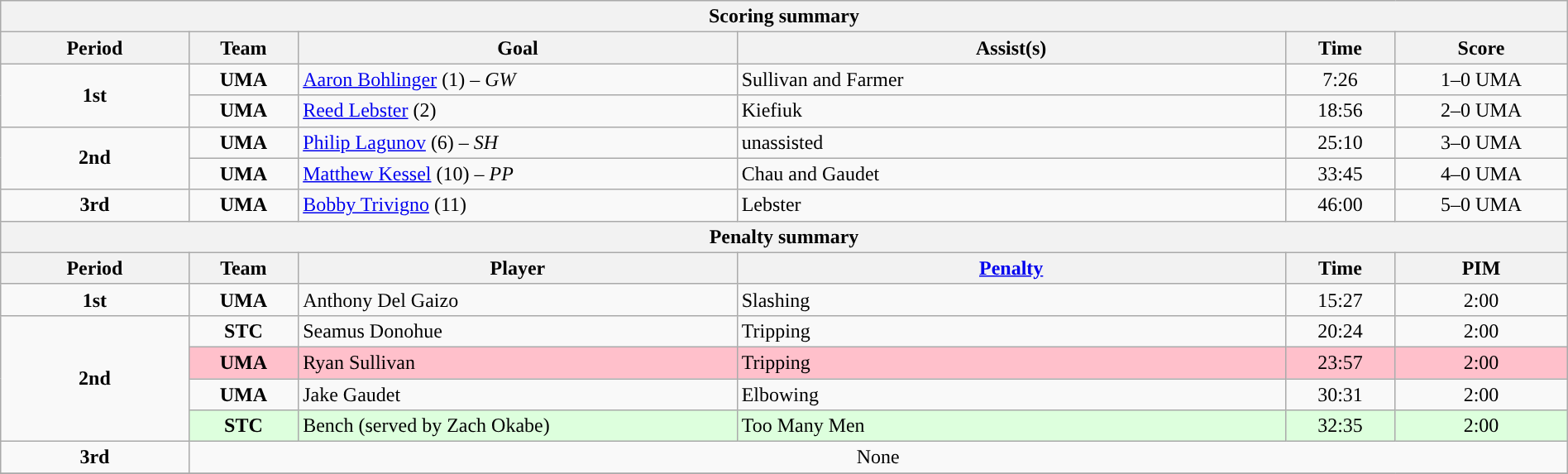<table style="width:100%;" class="wikitable">
<tr>
<th colspan=6>Scoring summary</th>
</tr>
<tr>
<th style="width:12%;">Period</th>
<th style="width:7%;">Team</th>
<th style="width:28%;">Goal</th>
<th style="width:35%;">Assist(s)</th>
<th style="width:7%;">Time</th>
<th style="width:11%;">Score</th>
</tr>
<tr>
<td style="text-align:center;" rowspan="2"><strong>1st</strong></td>
<td align=center><strong>UMA</strong></td>
<td><a href='#'>Aaron Bohlinger</a> (1) – <em>GW</em></td>
<td>Sullivan and Farmer</td>
<td align=center>7:26</td>
<td align=center>1–0 UMA</td>
</tr>
<tr>
<td align=center><strong>UMA</strong></td>
<td><a href='#'>Reed Lebster</a> (2)</td>
<td>Kiefiuk</td>
<td align=center>18:56</td>
<td align=center>2–0 UMA</td>
</tr>
<tr>
<td style="text-align:center;" rowspan="2"><strong>2nd</strong></td>
<td align=center><strong>UMA</strong></td>
<td><a href='#'>Philip Lagunov</a> (6) – <em>SH</em></td>
<td>unassisted</td>
<td align=center>25:10</td>
<td align=center>3–0 UMA</td>
</tr>
<tr>
<td align=center><strong>UMA</strong></td>
<td><a href='#'>Matthew Kessel</a> (10) – <em>PP</em></td>
<td>Chau and Gaudet</td>
<td align=center>33:45</td>
<td align=center>4–0 UMA</td>
</tr>
<tr>
<td style="text-align:center;" rowspan="1"><strong>3rd</strong></td>
<td align=center><strong>UMA</strong></td>
<td><a href='#'>Bobby Trivigno</a> (11)</td>
<td>Lebster</td>
<td align=center>46:00</td>
<td align=center>5–0 UMA</td>
</tr>
<tr>
<th colspan=6>Penalty summary</th>
</tr>
<tr>
<th style="width:12%;">Period</th>
<th style="width:7%;">Team</th>
<th style="width:28%;">Player</th>
<th style="width:35%;"><a href='#'>Penalty</a></th>
<th style="width:7%;">Time</th>
<th style="width:11%;">PIM</th>
</tr>
<tr>
<td style="text-align:center;" rowspan="1"><strong>1st</strong></td>
<td align=center><strong>UMA</strong></td>
<td>Anthony Del Gaizo</td>
<td>Slashing</td>
<td align=center>15:27</td>
<td align=center>2:00</td>
</tr>
<tr>
<td style="text-align:center;" rowspan="4"><strong>2nd</strong></td>
<td align=center><strong>STC</strong></td>
<td>Seamus Donohue</td>
<td>Tripping</td>
<td align=center>20:24</td>
<td align=center>2:00</td>
</tr>
<tr bgcolor="pink">
<td align=center><strong>UMA</strong></td>
<td>Ryan Sullivan</td>
<td>Tripping</td>
<td align=center>23:57</td>
<td align=center>2:00</td>
</tr>
<tr>
<td align=center><strong>UMA</strong></td>
<td>Jake Gaudet</td>
<td>Elbowing</td>
<td align=center>30:31</td>
<td align=center>2:00</td>
</tr>
<tr bgcolor=DDFFDD>
<td align=center><strong>STC</strong></td>
<td>Bench (served by Zach Okabe)</td>
<td>Too Many Men</td>
<td align=center>32:35</td>
<td align=center>2:00</td>
</tr>
<tr>
<td style="text-align:center;" rowspan="1"><strong>3rd</strong></td>
<td align=center colspan=5>None</td>
</tr>
<tr>
</tr>
</table>
